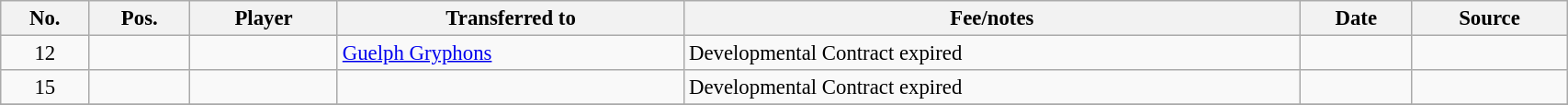<table class="wikitable sortable" style="width:90%; text-align:center; font-size:95%; text-align:left">
<tr>
<th>No.</th>
<th>Pos.</th>
<th>Player</th>
<th>Transferred to</th>
<th>Fee/notes</th>
<th>Date</th>
<th>Source</th>
</tr>
<tr>
<td align=center>12</td>
<td align=center></td>
<td></td>
<td> <a href='#'>Guelph Gryphons</a></td>
<td>Developmental Contract expired</td>
<td></td>
<td></td>
</tr>
<tr>
<td align=center>15</td>
<td align=center></td>
<td></td>
<td></td>
<td>Developmental Contract expired</td>
<td></td>
<td></td>
</tr>
<tr>
</tr>
</table>
